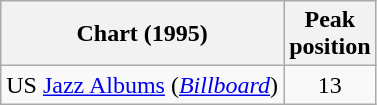<table class="wikitable sortable">
<tr>
<th>Chart (1995)</th>
<th>Peak<br>position</th>
</tr>
<tr>
<td>US <a href='#'>Jazz Albums</a> (<em><a href='#'>Billboard</a></em>)</td>
<td align=center>13</td>
</tr>
</table>
